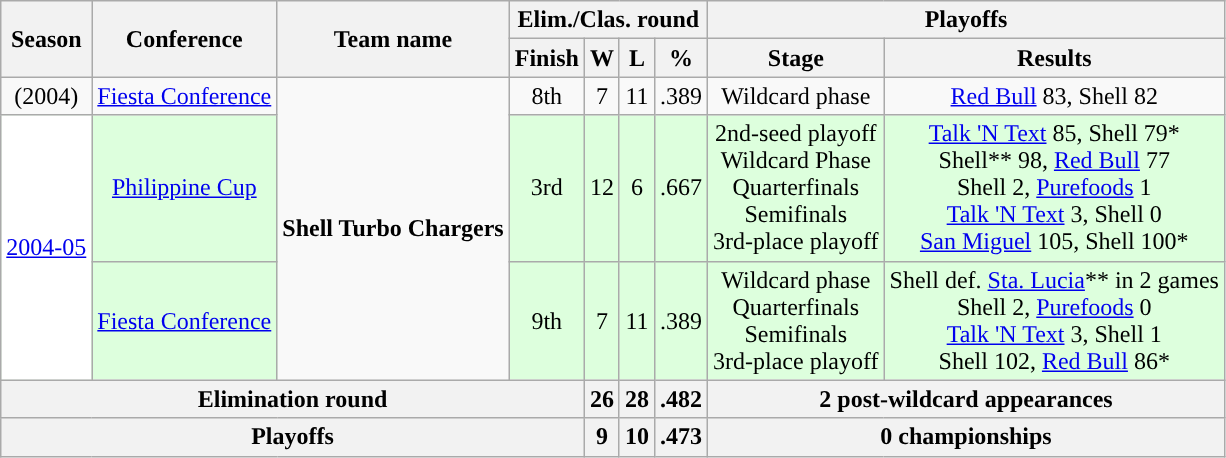<table class=wikitable style="text-align:center;">
<tr>
<th rowspan=2>Season</th>
<th rowspan=2>Conference</th>
<th rowspan=2>Team name</th>
<th colspan=4>Elim./Clas. round</th>
<th colspan=2>Playoffs</th>
</tr>
<tr>
<th>Finish</th>
<th>W</th>
<th>L</th>
<th>%</th>
<th>Stage</th>
<th>Results</th>
</tr>
<tr>
<td>(2004)</td>
<td><a href='#'>Fiesta Conference</a></td>
<td rowspan=3><strong>Shell Turbo Chargers</strong></td>
<td>8th</td>
<td>7</td>
<td>11</td>
<td>.389</td>
<td>Wildcard phase</td>
<td><a href='#'>Red Bull</a> 83, Shell 82</td>
</tr>
<tr bgcolor=#DDFFDD>
<td bgcolor=white rowspan=2><a href='#'>2004-05</a></td>
<td><a href='#'>Philippine Cup</a></td>
<td>3rd</td>
<td>12</td>
<td>6</td>
<td>.667</td>
<td>2nd-seed playoff<br>Wildcard Phase<br>Quarterfinals<br>Semifinals<br>3rd-place playoff</td>
<td><a href='#'>Talk 'N Text</a> 85, Shell 79*<br>Shell** 98, <a href='#'>Red Bull</a> 77<br>Shell 2, <a href='#'>Purefoods</a> 1<br><a href='#'>Talk 'N Text</a> 3, Shell 0<br><a href='#'>San Miguel</a> 105, Shell 100*</td>
</tr>
<tr bgcolor=#DDFFDD>
<td><a href='#'>Fiesta Conference</a></td>
<td>9th</td>
<td>7</td>
<td>11</td>
<td>.389</td>
<td>Wildcard phase<br>Quarterfinals<br>Semifinals<br>3rd-place playoff</td>
<td>Shell def. <a href='#'>Sta. Lucia</a>** in 2 games<br>Shell 2, <a href='#'>Purefoods</a> 0<br><a href='#'>Talk 'N Text</a> 3, Shell 1<br>Shell 102, <a href='#'>Red Bull</a> 86*</td>
</tr>
<tr>
<th colspan=4>Elimination round</th>
<th>26</th>
<th>28</th>
<th>.482</th>
<th colspan=2>2 post-wildcard appearances</th>
</tr>
<tr>
<th colspan=4>Playoffs</th>
<th>9</th>
<th>10</th>
<th>.473</th>
<th colspan=2>0 championships</th>
</tr>
</table>
